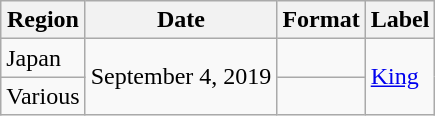<table class = "wikitable plainrowheaders">
<tr>
<th>Region</th>
<th>Date</th>
<th>Format</th>
<th>Label</th>
</tr>
<tr>
<td>Japan</td>
<td rowspan="2">September 4, 2019</td>
<td></td>
<td rowspan="2"><a href='#'>King</a></td>
</tr>
<tr>
<td>Various</td>
<td></td>
</tr>
</table>
